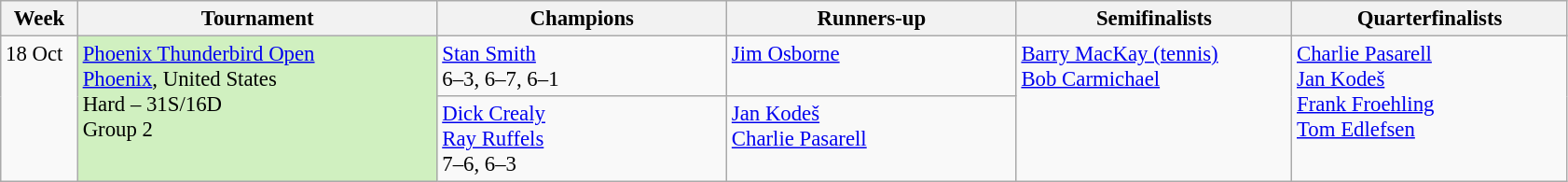<table class=wikitable style=font-size:95%>
<tr>
<th style="width:48px;">Week</th>
<th style="width:250px;">Tournament</th>
<th style="width:200px;">Champions</th>
<th style="width:200px;">Runners-up</th>
<th style="width:190px;">Semifinalists</th>
<th style="width:190px;">Quarterfinalists</th>
</tr>
<tr valign=top>
<td rowspan=2>18 Oct</td>
<td style="background:#d0f0c0;" rowspan="2"><a href='#'>Phoenix Thunderbird Open</a> <br> <a href='#'>Phoenix</a>, United States <br> Hard – 31S/16D <br> Group 2</td>
<td> <a href='#'>Stan Smith</a> <br> 6–3, 6–7, 6–1</td>
<td> <a href='#'>Jim Osborne</a></td>
<td rowspan=2> <a href='#'>Barry MacKay (tennis)</a> <br>  <a href='#'>Bob Carmichael</a></td>
<td rowspan=2> <a href='#'>Charlie Pasarell</a> <br>  <a href='#'>Jan Kodeš</a> <br>  <a href='#'>Frank Froehling</a> <br>  <a href='#'>Tom Edlefsen</a></td>
</tr>
<tr valign=top>
<td> <a href='#'>Dick Crealy</a> <br>  <a href='#'>Ray Ruffels</a> <br> 7–6, 6–3</td>
<td> <a href='#'>Jan Kodeš</a> <br>  <a href='#'>Charlie Pasarell</a></td>
</tr>
</table>
